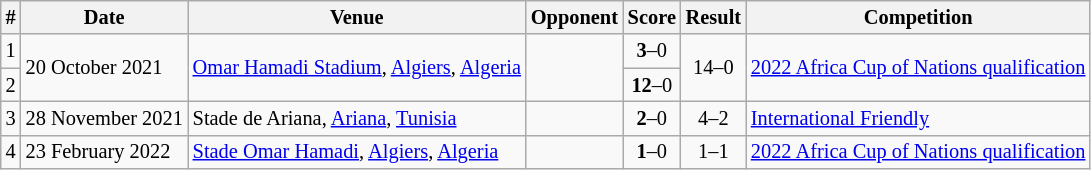<table class="wikitable" style="font-size:85%">
<tr>
<th>#</th>
<th>Date</th>
<th>Venue</th>
<th>Opponent</th>
<th>Score</th>
<th>Result</th>
<th>Competition</th>
</tr>
<tr>
<td align="center">1</td>
<td rowspan="2">20 October 2021</td>
<td rowspan="2"><a href='#'>Omar Hamadi Stadium</a>, <a href='#'>Algiers</a>, <a href='#'>Algeria</a></td>
<td rowspan="2"></td>
<td align="center"><strong>3</strong>–0</td>
<td align="center"rowspan="2">14–0</td>
<td rowspan="2"><a href='#'>2022 Africa Cup of Nations qualification</a></td>
</tr>
<tr>
<td align="center">2</td>
<td align="center"><strong>12</strong>–0</td>
</tr>
<tr>
<td align="center">3</td>
<td>28 November 2021</td>
<td>Stade de Ariana, <a href='#'>Ariana</a>, <a href='#'>Tunisia</a></td>
<td></td>
<td align="center"><strong>2</strong>–0</td>
<td align="center">4–2</td>
<td><a href='#'>International Friendly</a></td>
</tr>
<tr>
<td align="center">4</td>
<td>23 February 2022</td>
<td><a href='#'>Stade Omar Hamadi</a>, <a href='#'>Algiers</a>, <a href='#'>Algeria</a></td>
<td></td>
<td align="center"><strong>1</strong>–0</td>
<td align="center">1–1</td>
<td><a href='#'>2022 Africa Cup of Nations qualification</a></td>
</tr>
</table>
